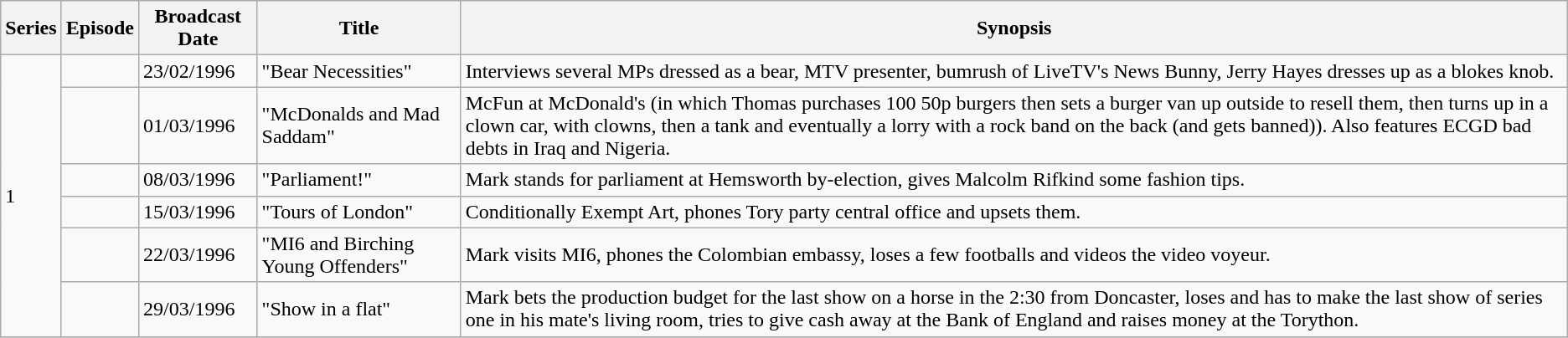<table class="wikitable">
<tr>
<th>Series</th>
<th>Episode</th>
<th>Broadcast Date</th>
<th>Title</th>
<th>Synopsis</th>
</tr>
<tr>
<td rowspan="6">1</td>
<td></td>
<td>23/02/1996</td>
<td>"Bear Necessities"</td>
<td>Interviews several MPs dressed as a bear, MTV presenter, bumrush of LiveTV's News Bunny, Jerry Hayes dresses up as a blokes knob.</td>
</tr>
<tr>
<td></td>
<td>01/03/1996</td>
<td>"McDonalds and Mad Saddam"</td>
<td>McFun at McDonald's (in which Thomas purchases 100 50p burgers then sets a burger van up outside to resell them, then turns up in a clown car, with clowns, then a tank and eventually a lorry with a rock band on the back (and gets banned)).  Also features ECGD bad debts in Iraq and Nigeria.</td>
</tr>
<tr>
<td></td>
<td>08/03/1996</td>
<td>"Parliament!"</td>
<td>Mark stands for parliament at Hemsworth by-election, gives Malcolm Rifkind some fashion tips.</td>
</tr>
<tr>
<td></td>
<td>15/03/1996</td>
<td>"Tours of London"</td>
<td>Conditionally Exempt Art, phones Tory party central office and upsets them.</td>
</tr>
<tr>
<td></td>
<td>22/03/1996</td>
<td>"MI6 and Birching Young Offenders"</td>
<td>Mark visits MI6, phones the Colombian embassy, loses a few footballs and videos the video voyeur.</td>
</tr>
<tr>
<td></td>
<td>29/03/1996</td>
<td>"Show in a flat"</td>
<td>Mark bets the production budget for the last show on a horse in the 2:30 from Doncaster, loses and has to make the last show of series one in his mate's living room, tries to give cash away at the Bank of England and raises money at the Torython.</td>
</tr>
<tr>
</tr>
</table>
